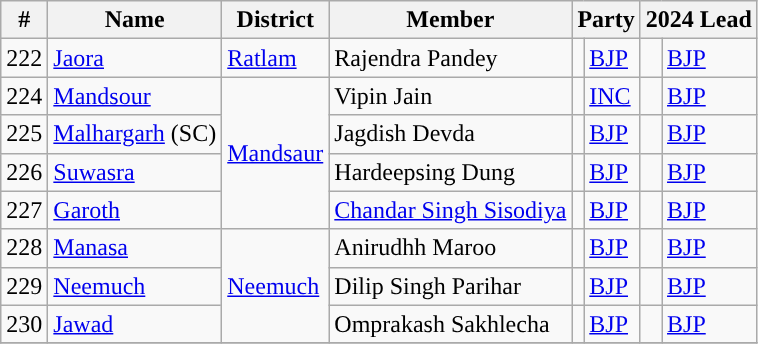<table class="wikitable">
<tr>
<th>#</th>
<th>Name</th>
<th>District</th>
<th>Member</th>
<th colspan="2">Party</th>
<th colspan="2">2024 Lead</th>
</tr>
<tr>
<td>222</td>
<td><a href='#'>Jaora</a></td>
<td><a href='#'>Ratlam</a></td>
<td>Rajendra Pandey</td>
<td style="background-color: "></td>
<td><a href='#'>BJP</a></td>
<td style="background-color: "></td>
<td><a href='#'>BJP</a></td>
</tr>
<tr>
<td>224</td>
<td><a href='#'>Mandsour</a></td>
<td rowspan="4"><a href='#'>Mandsaur</a></td>
<td>Vipin Jain</td>
<td style="background-color: "></td>
<td><a href='#'>INC</a></td>
<td style="background-color: "></td>
<td><a href='#'>BJP</a></td>
</tr>
<tr>
<td>225</td>
<td><a href='#'>Malhargarh</a> (SC)</td>
<td>Jagdish Devda</td>
<td style="background-color: "></td>
<td><a href='#'>BJP</a></td>
<td style="background-color: "></td>
<td><a href='#'>BJP</a></td>
</tr>
<tr>
<td>226</td>
<td><a href='#'>Suwasra</a></td>
<td>Hardeepsing Dung</td>
<td style="background-color: "></td>
<td><a href='#'>BJP</a></td>
<td style="background-color: "></td>
<td><a href='#'>BJP</a></td>
</tr>
<tr>
<td>227</td>
<td><a href='#'>Garoth</a></td>
<td><a href='#'>Chandar Singh Sisodiya</a></td>
<td style="background-color: "></td>
<td><a href='#'>BJP</a></td>
<td style="background-color: "></td>
<td><a href='#'>BJP</a></td>
</tr>
<tr>
<td>228</td>
<td><a href='#'>Manasa</a></td>
<td rowspan="3"><a href='#'>Neemuch</a></td>
<td>Anirudhh Maroo</td>
<td style="background-color: "></td>
<td><a href='#'>BJP</a></td>
<td style="background-color: "></td>
<td><a href='#'>BJP</a></td>
</tr>
<tr>
<td>229</td>
<td><a href='#'>Neemuch</a></td>
<td>Dilip Singh Parihar</td>
<td style="background-color: "></td>
<td><a href='#'>BJP</a></td>
<td style="background-color: "></td>
<td><a href='#'>BJP</a></td>
</tr>
<tr>
<td>230</td>
<td><a href='#'>Jawad</a></td>
<td>Omprakash Sakhlecha</td>
<td style="background-color: "></td>
<td><a href='#'>BJP</a></td>
<td style="background-color: "></td>
<td><a href='#'>BJP</a></td>
</tr>
<tr>
</tr>
</table>
